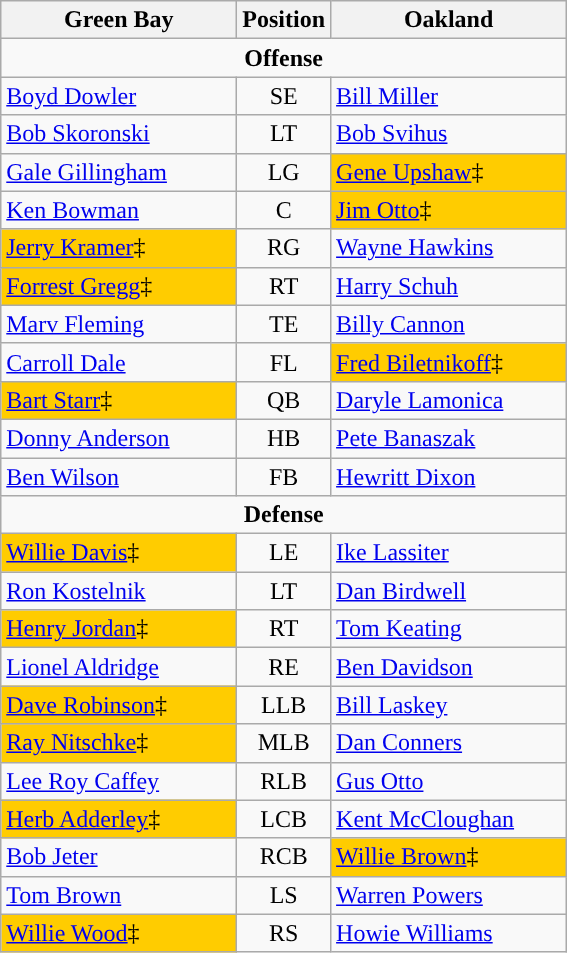<table class="wikitable">
<tr>
<th width="150px">Green Bay</th>
<th>Position</th>
<th width="150px">Oakland</th>
</tr>
<tr>
<td colspan="3" style="text-align:center;"><strong>Offense</strong></td>
</tr>
<tr>
<td><a href='#'>Boyd Dowler</a></td>
<td style="text-align:center;">SE</td>
<td><a href='#'>Bill Miller</a></td>
</tr>
<tr>
<td><a href='#'>Bob Skoronski</a></td>
<td style="text-align:center;">LT</td>
<td><a href='#'>Bob Svihus</a></td>
</tr>
<tr>
<td><a href='#'>Gale Gillingham</a></td>
<td style="text-align:center;">LG</td>
<td style="background:#fc0;"><a href='#'>Gene Upshaw</a>‡</td>
</tr>
<tr>
<td><a href='#'>Ken Bowman</a></td>
<td style="text-align:center;">C</td>
<td style="background:#fc0;"><a href='#'>Jim Otto</a>‡</td>
</tr>
<tr>
<td style="background:#fc0;"><a href='#'>Jerry Kramer</a>‡</td>
<td style="text-align:center;">RG</td>
<td><a href='#'>Wayne Hawkins</a></td>
</tr>
<tr>
<td style="background:#fc0;"><a href='#'>Forrest Gregg</a>‡</td>
<td style="text-align:center;">RT</td>
<td><a href='#'>Harry Schuh</a></td>
</tr>
<tr>
<td><a href='#'>Marv Fleming</a></td>
<td style="text-align:center;">TE</td>
<td><a href='#'>Billy Cannon</a></td>
</tr>
<tr>
<td><a href='#'>Carroll Dale</a></td>
<td style="text-align:center;">FL</td>
<td style="background:#fc0;"><a href='#'>Fred Biletnikoff</a>‡</td>
</tr>
<tr>
<td style="background:#fc0;"><a href='#'>Bart Starr</a>‡</td>
<td style="text-align:center;">QB</td>
<td><a href='#'>Daryle Lamonica</a></td>
</tr>
<tr>
<td><a href='#'>Donny Anderson</a></td>
<td style="text-align:center;">HB</td>
<td><a href='#'>Pete Banaszak</a></td>
</tr>
<tr>
<td><a href='#'>Ben Wilson</a></td>
<td style="text-align:center;">FB</td>
<td><a href='#'>Hewritt Dixon</a></td>
</tr>
<tr>
<td colspan="3" style="text-align:center;"><strong>Defense</strong></td>
</tr>
<tr>
<td style="background:#fc0;"><a href='#'>Willie Davis</a>‡</td>
<td style="text-align:center;">LE</td>
<td><a href='#'>Ike Lassiter</a></td>
</tr>
<tr>
<td><a href='#'>Ron Kostelnik</a></td>
<td style="text-align:center;">LT</td>
<td><a href='#'>Dan Birdwell</a></td>
</tr>
<tr>
<td style="background:#fc0;"><a href='#'>Henry Jordan</a>‡</td>
<td style="text-align:center;">RT</td>
<td><a href='#'>Tom Keating</a></td>
</tr>
<tr>
<td><a href='#'>Lionel Aldridge</a></td>
<td style="text-align:center;">RE</td>
<td><a href='#'>Ben Davidson</a></td>
</tr>
<tr>
<td style="background:#fc0;"><a href='#'>Dave Robinson</a>‡</td>
<td style="text-align:center;">LLB</td>
<td><a href='#'>Bill Laskey</a></td>
</tr>
<tr>
<td style="background:#fc0;"><a href='#'>Ray Nitschke</a>‡</td>
<td style="text-align:center;">MLB</td>
<td><a href='#'>Dan Conners</a></td>
</tr>
<tr>
<td><a href='#'>Lee Roy Caffey</a></td>
<td style="text-align:center;">RLB</td>
<td><a href='#'>Gus Otto</a></td>
</tr>
<tr>
<td style="background:#fc0;"><a href='#'>Herb Adderley</a>‡</td>
<td style="text-align:center;">LCB</td>
<td><a href='#'>Kent McCloughan</a></td>
</tr>
<tr>
<td><a href='#'>Bob Jeter</a></td>
<td style="text-align:center;">RCB</td>
<td style="background:#fc0;"><a href='#'>Willie Brown</a>‡</td>
</tr>
<tr>
<td><a href='#'>Tom Brown</a></td>
<td style="text-align:center;">LS</td>
<td><a href='#'>Warren Powers</a></td>
</tr>
<tr>
<td style="background:#fc0;"><a href='#'>Willie Wood</a>‡</td>
<td style="text-align:center;">RS</td>
<td><a href='#'>Howie Williams</a></td>
</tr>
</table>
